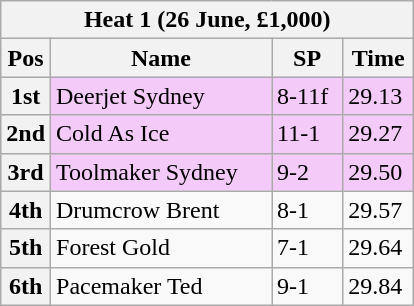<table class="wikitable">
<tr>
<th colspan="6">Heat 1 (26 June, £1,000)</th>
</tr>
<tr>
<th width=20>Pos</th>
<th width=140>Name</th>
<th width=40>SP</th>
<th width=40>Time</th>
</tr>
<tr style="background: #f4caf9;">
<th>1st</th>
<td>Deerjet Sydney</td>
<td>8-11f</td>
<td>29.13</td>
</tr>
<tr style="background: #f4caf9;">
<th>2nd</th>
<td>Cold As Ice</td>
<td>11-1</td>
<td>29.27</td>
</tr>
<tr style="background: #f4caf9;">
<th>3rd</th>
<td>Toolmaker Sydney</td>
<td>9-2</td>
<td>29.50</td>
</tr>
<tr>
<th>4th</th>
<td>Drumcrow Brent</td>
<td>8-1</td>
<td>29.57</td>
</tr>
<tr>
<th>5th</th>
<td>Forest Gold</td>
<td>7-1</td>
<td>29.64</td>
</tr>
<tr>
<th>6th</th>
<td>Pacemaker Ted</td>
<td>9-1</td>
<td>29.84</td>
</tr>
</table>
